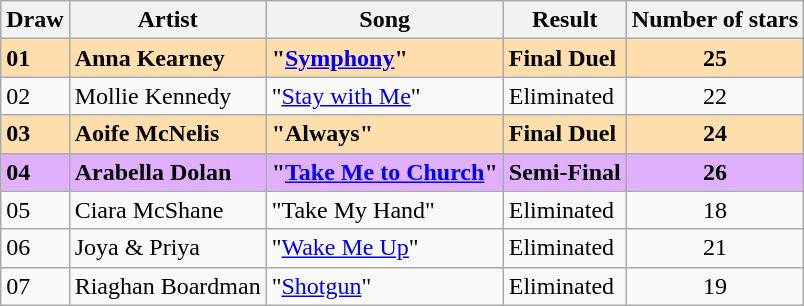<table class="sortable wikitable">
<tr>
<th>Draw</th>
<th>Artist</th>
<th>Song </th>
<th>Result</th>
<th>Number of stars</th>
</tr>
<tr style="font-weight: bold; background: navajowhite;">
<td>01</td>
<td>Anna Kearney</td>
<td>"<a href='#'>Symphony</a>" </td>
<td>Final Duel</td>
<td align=center>25</td>
</tr>
<tr>
<td>02</td>
<td>Mollie Kennedy</td>
<td>"<a href='#'>Stay with Me</a>" </td>
<td>Eliminated</td>
<td align=center>22</td>
</tr>
<tr style="font-weight: bold; background: navajowhite;">
<td>03</td>
<td>Aoife McNelis</td>
<td>"Always" </td>
<td>Final Duel</td>
<td align=center>24</td>
</tr>
<tr style="font-weight: bold; background:#E0B0FF;">
<td>04</td>
<td>Arabella Dolan</td>
<td>"<a href='#'>Take Me to Church</a>" </td>
<td>Semi-Final</td>
<td align=center>26</td>
</tr>
<tr>
<td>05</td>
<td>Ciara McShane</td>
<td>"Take My Hand" </td>
<td>Eliminated</td>
<td align=center>18</td>
</tr>
<tr>
<td>06</td>
<td>Joya & Priya</td>
<td>"<a href='#'>Wake Me Up</a>" </td>
<td>Eliminated</td>
<td align=center>21</td>
</tr>
<tr>
<td>07</td>
<td>Riaghan Boardman</td>
<td>"<a href='#'>Shotgun</a>" </td>
<td>Eliminated</td>
<td align=center>19</td>
</tr>
</table>
